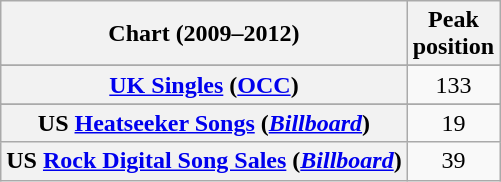<table class="wikitable sortable plainrowheaders" style="text-align:center">
<tr>
<th scope="col">Chart (2009–2012)</th>
<th scope="col">Peak<br>position</th>
</tr>
<tr>
</tr>
<tr>
</tr>
<tr>
<th scope="row"><a href='#'>UK Singles</a> (<a href='#'>OCC</a>)</th>
<td>133</td>
</tr>
<tr>
</tr>
<tr>
<th scope="row">US <a href='#'>Heatseeker Songs</a> (<em><a href='#'>Billboard</a></em>)</th>
<td>19</td>
</tr>
<tr>
<th scope="row">US <a href='#'>Rock Digital Song Sales</a> (<em><a href='#'>Billboard</a></em>)</th>
<td>39</td>
</tr>
</table>
